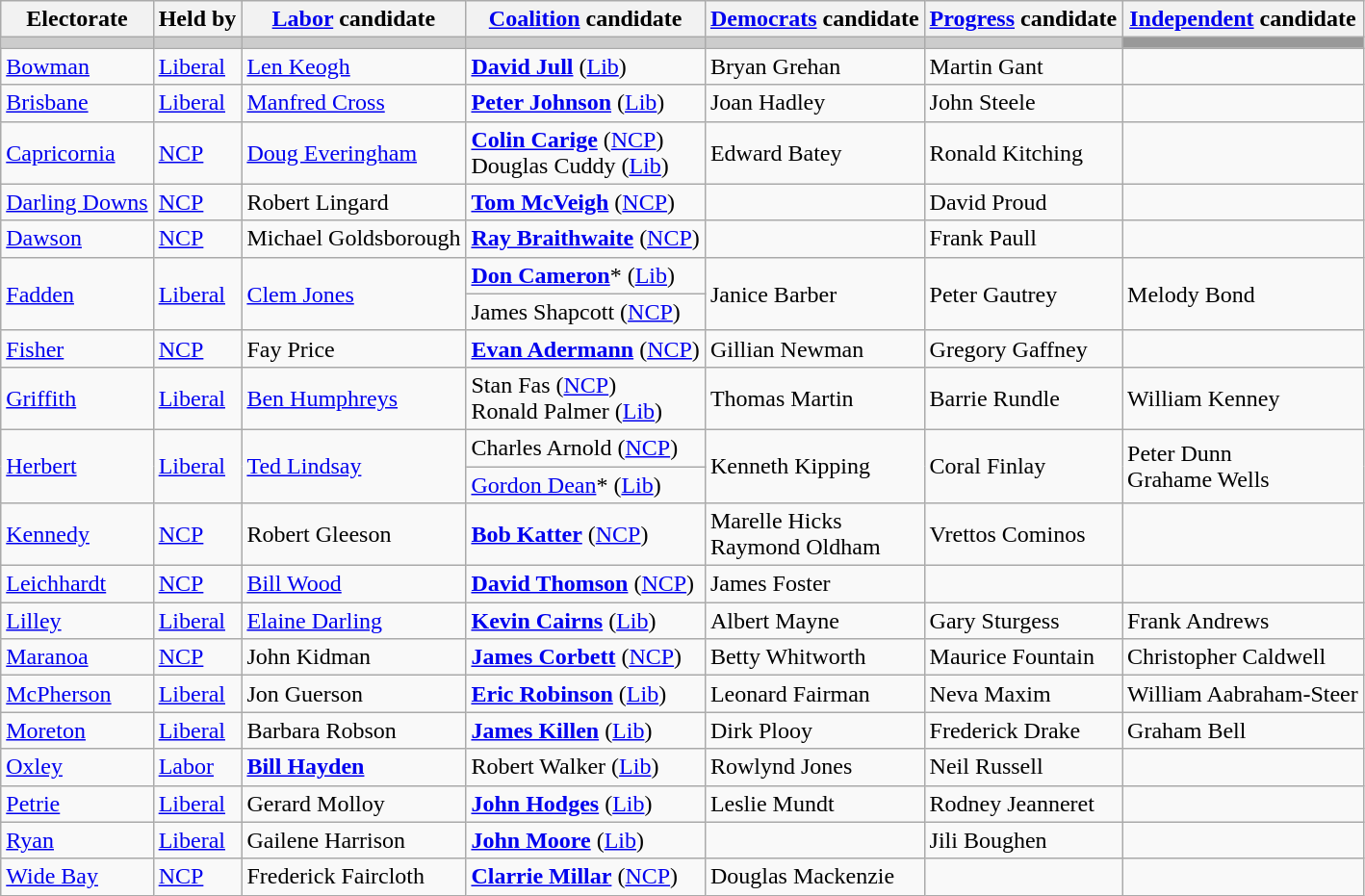<table class="wikitable">
<tr>
<th>Electorate</th>
<th>Held by</th>
<th><a href='#'>Labor</a> candidate</th>
<th><a href='#'>Coalition</a> candidate</th>
<th><a href='#'>Democrats</a> candidate</th>
<th><a href='#'>Progress</a> candidate</th>
<th><a href='#'>Independent</a> candidate</th>
</tr>
<tr bgcolor="#cccccc">
<td></td>
<td></td>
<td></td>
<td></td>
<td></td>
<td></td>
<td bgcolor="#999999"></td>
</tr>
<tr>
<td><a href='#'>Bowman</a></td>
<td><a href='#'>Liberal</a></td>
<td><a href='#'>Len Keogh</a></td>
<td><strong><a href='#'>David Jull</a></strong> (<a href='#'>Lib</a>)</td>
<td>Bryan Grehan</td>
<td>Martin Gant</td>
<td></td>
</tr>
<tr>
<td><a href='#'>Brisbane</a></td>
<td><a href='#'>Liberal</a></td>
<td><a href='#'>Manfred Cross</a></td>
<td><strong><a href='#'>Peter Johnson</a></strong> (<a href='#'>Lib</a>)</td>
<td>Joan Hadley</td>
<td>John Steele</td>
<td></td>
</tr>
<tr>
<td><a href='#'>Capricornia</a></td>
<td><a href='#'>NCP</a></td>
<td><a href='#'>Doug Everingham</a></td>
<td><strong><a href='#'>Colin Carige</a></strong> (<a href='#'>NCP</a>)<br>Douglas Cuddy (<a href='#'>Lib</a>)</td>
<td>Edward Batey</td>
<td>Ronald Kitching</td>
<td></td>
</tr>
<tr>
<td><a href='#'>Darling Downs</a></td>
<td><a href='#'>NCP</a></td>
<td>Robert Lingard</td>
<td><strong><a href='#'>Tom McVeigh</a></strong> (<a href='#'>NCP</a>)</td>
<td></td>
<td>David Proud</td>
<td></td>
</tr>
<tr>
<td><a href='#'>Dawson</a></td>
<td><a href='#'>NCP</a></td>
<td>Michael Goldsborough</td>
<td><strong><a href='#'>Ray Braithwaite</a></strong> (<a href='#'>NCP</a>)</td>
<td></td>
<td>Frank Paull</td>
<td></td>
</tr>
<tr>
<td rowspan="2"><a href='#'>Fadden</a></td>
<td rowspan="2"><a href='#'>Liberal</a></td>
<td rowspan="2"><a href='#'>Clem Jones</a></td>
<td><strong><a href='#'>Don Cameron</a></strong>* (<a href='#'>Lib</a>)</td>
<td rowspan="2">Janice Barber</td>
<td rowspan="2">Peter Gautrey</td>
<td rowspan="2">Melody Bond</td>
</tr>
<tr>
<td>James Shapcott (<a href='#'>NCP</a>)</td>
</tr>
<tr>
<td><a href='#'>Fisher</a></td>
<td><a href='#'>NCP</a></td>
<td>Fay Price</td>
<td><strong><a href='#'>Evan Adermann</a></strong> (<a href='#'>NCP</a>)</td>
<td>Gillian Newman</td>
<td>Gregory Gaffney</td>
<td></td>
</tr>
<tr>
<td><a href='#'>Griffith</a></td>
<td><a href='#'>Liberal</a></td>
<td><a href='#'>Ben Humphreys</a></td>
<td>Stan Fas (<a href='#'>NCP</a>)<br>Ronald Palmer (<a href='#'>Lib</a>)</td>
<td>Thomas Martin</td>
<td>Barrie Rundle</td>
<td>William Kenney</td>
</tr>
<tr>
<td rowspan="2"><a href='#'>Herbert</a></td>
<td rowspan="2"><a href='#'>Liberal</a></td>
<td rowspan="2"><a href='#'>Ted Lindsay</a></td>
<td>Charles Arnold (<a href='#'>NCP</a>)</td>
<td rowspan="2">Kenneth Kipping</td>
<td rowspan="2">Coral Finlay</td>
<td rowspan="2">Peter Dunn<br>Grahame Wells</td>
</tr>
<tr>
<td><a href='#'>Gordon Dean</a>* (<a href='#'>Lib</a>)</td>
</tr>
<tr>
<td><a href='#'>Kennedy</a></td>
<td><a href='#'>NCP</a></td>
<td>Robert Gleeson</td>
<td><strong><a href='#'>Bob Katter</a></strong> (<a href='#'>NCP</a>)</td>
<td>Marelle Hicks<br>Raymond Oldham</td>
<td>Vrettos Cominos</td>
<td></td>
</tr>
<tr>
<td><a href='#'>Leichhardt</a></td>
<td><a href='#'>NCP</a></td>
<td><a href='#'>Bill Wood</a></td>
<td><strong><a href='#'>David Thomson</a></strong> (<a href='#'>NCP</a>)</td>
<td>James Foster</td>
<td></td>
<td></td>
</tr>
<tr>
<td><a href='#'>Lilley</a></td>
<td><a href='#'>Liberal</a></td>
<td><a href='#'>Elaine Darling</a></td>
<td><strong><a href='#'>Kevin Cairns</a></strong> (<a href='#'>Lib</a>)</td>
<td>Albert Mayne</td>
<td>Gary Sturgess</td>
<td>Frank Andrews</td>
</tr>
<tr>
<td><a href='#'>Maranoa</a></td>
<td><a href='#'>NCP</a></td>
<td>John Kidman</td>
<td><strong><a href='#'>James Corbett</a></strong> (<a href='#'>NCP</a>)</td>
<td>Betty Whitworth</td>
<td>Maurice Fountain</td>
<td>Christopher Caldwell</td>
</tr>
<tr>
<td><a href='#'>McPherson</a></td>
<td><a href='#'>Liberal</a></td>
<td>Jon Guerson</td>
<td><strong><a href='#'>Eric Robinson</a></strong> (<a href='#'>Lib</a>)</td>
<td>Leonard Fairman</td>
<td>Neva Maxim</td>
<td>William Aabraham-Steer</td>
</tr>
<tr>
<td><a href='#'>Moreton</a></td>
<td><a href='#'>Liberal</a></td>
<td>Barbara Robson</td>
<td><strong><a href='#'>James Killen</a></strong> (<a href='#'>Lib</a>)</td>
<td>Dirk Plooy</td>
<td>Frederick Drake</td>
<td>Graham Bell</td>
</tr>
<tr>
<td><a href='#'>Oxley</a></td>
<td><a href='#'>Labor</a></td>
<td><strong><a href='#'>Bill Hayden</a></strong></td>
<td>Robert Walker (<a href='#'>Lib</a>)</td>
<td>Rowlynd Jones</td>
<td>Neil Russell</td>
<td></td>
</tr>
<tr>
<td><a href='#'>Petrie</a></td>
<td><a href='#'>Liberal</a></td>
<td>Gerard Molloy</td>
<td><strong><a href='#'>John Hodges</a></strong> (<a href='#'>Lib</a>)</td>
<td>Leslie Mundt</td>
<td>Rodney Jeanneret</td>
<td></td>
</tr>
<tr>
<td><a href='#'>Ryan</a></td>
<td><a href='#'>Liberal</a></td>
<td>Gailene Harrison</td>
<td><strong><a href='#'>John Moore</a></strong> (<a href='#'>Lib</a>)</td>
<td></td>
<td>Jili Boughen</td>
<td></td>
</tr>
<tr>
<td><a href='#'>Wide Bay</a></td>
<td><a href='#'>NCP</a></td>
<td>Frederick Faircloth</td>
<td><strong><a href='#'>Clarrie Millar</a></strong> (<a href='#'>NCP</a>)</td>
<td>Douglas Mackenzie</td>
<td></td>
<td></td>
</tr>
</table>
